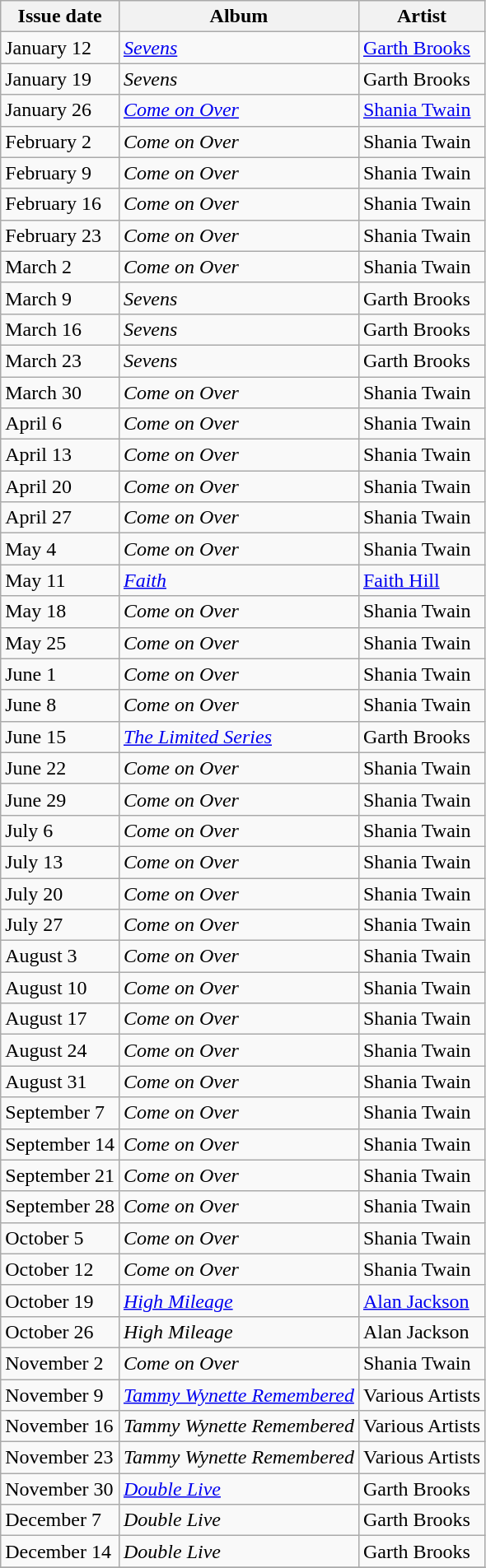<table class="wikitable">
<tr>
<th>Issue date</th>
<th>Album</th>
<th>Artist</th>
</tr>
<tr>
<td>January 12</td>
<td><em><a href='#'>Sevens</a></em></td>
<td><a href='#'>Garth Brooks</a></td>
</tr>
<tr>
<td>January 19</td>
<td><em>Sevens</em></td>
<td>Garth Brooks</td>
</tr>
<tr>
<td>January 26</td>
<td><em><a href='#'>Come on Over</a></em></td>
<td><a href='#'>Shania Twain</a></td>
</tr>
<tr>
<td>February 2</td>
<td><em>Come on Over</em></td>
<td>Shania Twain</td>
</tr>
<tr>
<td>February 9</td>
<td><em>Come on Over</em></td>
<td>Shania Twain</td>
</tr>
<tr>
<td>February 16</td>
<td><em>Come on Over</em></td>
<td>Shania Twain</td>
</tr>
<tr>
<td>February 23</td>
<td><em>Come on Over</em></td>
<td>Shania Twain</td>
</tr>
<tr>
<td>March 2</td>
<td><em>Come on Over</em></td>
<td>Shania Twain</td>
</tr>
<tr>
<td>March 9</td>
<td><em>Sevens</em></td>
<td>Garth Brooks</td>
</tr>
<tr>
<td>March 16</td>
<td><em>Sevens</em></td>
<td>Garth Brooks</td>
</tr>
<tr>
<td>March 23</td>
<td><em>Sevens</em></td>
<td>Garth Brooks</td>
</tr>
<tr>
<td>March 30</td>
<td><em>Come on Over</em></td>
<td>Shania Twain</td>
</tr>
<tr>
<td>April 6</td>
<td><em>Come on Over</em></td>
<td>Shania Twain</td>
</tr>
<tr>
<td>April 13</td>
<td><em>Come on Over</em></td>
<td>Shania Twain</td>
</tr>
<tr>
<td>April 20</td>
<td><em>Come on Over</em></td>
<td>Shania Twain</td>
</tr>
<tr>
<td>April 27</td>
<td><em>Come on Over</em></td>
<td>Shania Twain</td>
</tr>
<tr>
<td>May 4</td>
<td><em>Come on Over</em></td>
<td>Shania Twain</td>
</tr>
<tr>
<td>May 11</td>
<td><em><a href='#'>Faith</a></em></td>
<td><a href='#'>Faith Hill</a></td>
</tr>
<tr>
<td>May 18</td>
<td><em>Come on Over</em></td>
<td>Shania Twain</td>
</tr>
<tr>
<td>May 25</td>
<td><em>Come on Over</em></td>
<td>Shania Twain</td>
</tr>
<tr>
<td>June 1</td>
<td><em>Come on Over</em></td>
<td>Shania Twain</td>
</tr>
<tr>
<td>June 8</td>
<td><em>Come on Over</em></td>
<td>Shania Twain</td>
</tr>
<tr>
<td>June 15</td>
<td><em><a href='#'>The Limited Series</a></em></td>
<td>Garth Brooks</td>
</tr>
<tr>
<td>June 22</td>
<td><em>Come on Over</em></td>
<td>Shania Twain</td>
</tr>
<tr>
<td>June 29</td>
<td><em>Come on Over</em></td>
<td>Shania Twain</td>
</tr>
<tr>
<td>July 6</td>
<td><em>Come on Over</em></td>
<td>Shania Twain</td>
</tr>
<tr>
<td>July 13</td>
<td><em>Come on Over</em> </td>
<td>Shania Twain</td>
</tr>
<tr>
<td>July 20</td>
<td><em>Come on Over</em></td>
<td>Shania Twain</td>
</tr>
<tr>
<td>July 27</td>
<td><em>Come on Over</em></td>
<td>Shania Twain</td>
</tr>
<tr>
<td>August 3</td>
<td><em>Come on Over</em></td>
<td>Shania Twain</td>
</tr>
<tr>
<td>August 10</td>
<td><em>Come on Over</em></td>
<td>Shania Twain</td>
</tr>
<tr>
<td>August 17</td>
<td><em>Come on Over</em></td>
<td>Shania Twain</td>
</tr>
<tr>
<td>August 24</td>
<td><em>Come on Over</em></td>
<td>Shania Twain</td>
</tr>
<tr>
<td>August 31</td>
<td><em>Come on Over</em></td>
<td>Shania Twain</td>
</tr>
<tr>
<td>September 7</td>
<td><em>Come on Over</em></td>
<td>Shania Twain</td>
</tr>
<tr>
<td>September 14</td>
<td><em>Come on Over</em> </td>
<td>Shania Twain</td>
</tr>
<tr>
<td>September 21</td>
<td><em>Come on Over</em></td>
<td>Shania Twain</td>
</tr>
<tr>
<td>September 28</td>
<td><em>Come on Over</em></td>
<td>Shania Twain</td>
</tr>
<tr>
<td>October 5</td>
<td><em>Come on Over</em></td>
<td>Shania Twain</td>
</tr>
<tr>
<td>October 12</td>
<td><em>Come on Over</em></td>
<td>Shania Twain</td>
</tr>
<tr>
<td>October 19</td>
<td><em><a href='#'>High Mileage</a></em></td>
<td><a href='#'>Alan Jackson</a></td>
</tr>
<tr>
<td>October 26</td>
<td><em>High Mileage</em></td>
<td>Alan Jackson</td>
</tr>
<tr>
<td>November 2</td>
<td><em>Come on Over</em></td>
<td>Shania Twain</td>
</tr>
<tr>
<td>November 9</td>
<td><em><a href='#'>Tammy Wynette Remembered</a></em></td>
<td>Various Artists</td>
</tr>
<tr>
<td>November 16</td>
<td><em>Tammy Wynette Remembered</em></td>
<td>Various Artists</td>
</tr>
<tr>
<td>November 23</td>
<td><em>Tammy Wynette Remembered</em></td>
<td>Various Artists</td>
</tr>
<tr>
<td>November 30</td>
<td><em><a href='#'>Double Live</a></em></td>
<td>Garth Brooks</td>
</tr>
<tr>
<td>December 7</td>
<td><em>Double Live</em></td>
<td>Garth Brooks</td>
</tr>
<tr>
<td>December 14</td>
<td><em>Double Live</em></td>
<td>Garth Brooks</td>
</tr>
<tr>
</tr>
</table>
